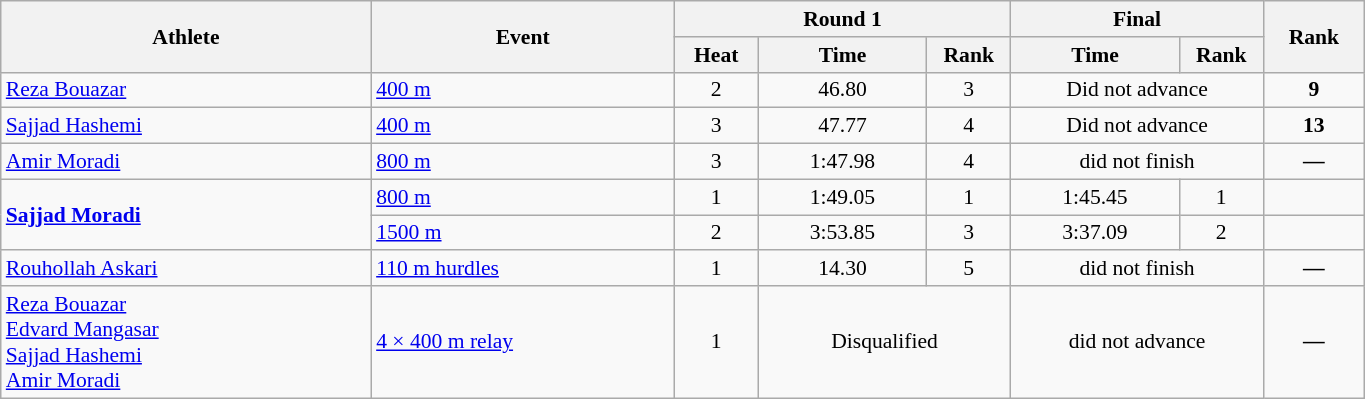<table class="wikitable" width="72%" style="text-align:center; font-size:90%">
<tr>
<th rowspan="2" width="22%">Athlete</th>
<th rowspan="2" width="18%">Event</th>
<th colspan="3" width="20%">Round 1</th>
<th colspan="2" width="15%">Final</th>
<th rowspan="2" width="6%">Rank</th>
</tr>
<tr>
<th width="5%">Heat</th>
<th width="10%">Time</th>
<th>Rank</th>
<th width="10%">Time</th>
<th>Rank</th>
</tr>
<tr>
<td align="left"><a href='#'>Reza Bouazar</a></td>
<td align="left"><a href='#'>400 m</a></td>
<td>2</td>
<td>46.80</td>
<td>3</td>
<td colspan=2 align=center>Did not advance</td>
<td><strong>9</strong></td>
</tr>
<tr>
<td align="left"><a href='#'>Sajjad Hashemi</a></td>
<td align="left"><a href='#'>400 m</a></td>
<td>3</td>
<td>47.77</td>
<td>4</td>
<td colspan=2 align=center>Did not advance</td>
<td><strong>13</strong></td>
</tr>
<tr>
<td align="left"><a href='#'>Amir Moradi</a></td>
<td align="left"><a href='#'>800 m</a></td>
<td>3</td>
<td>1:47.98</td>
<td>4 <strong></strong></td>
<td colspan=2>did not finish</td>
<td><strong>—</strong></td>
</tr>
<tr>
<td rowspan=2 align="left"><strong><a href='#'>Sajjad Moradi</a></strong></td>
<td align="left"><a href='#'>800 m</a></td>
<td>1</td>
<td>1:49.05</td>
<td>1 <strong></strong></td>
<td>1:45.45 </td>
<td>1</td>
<td></td>
</tr>
<tr>
<td align="left"><a href='#'>1500 m</a></td>
<td>2</td>
<td>3:53.85</td>
<td>3 <strong></strong></td>
<td>3:37.09</td>
<td>2</td>
<td></td>
</tr>
<tr>
<td align="left"><a href='#'>Rouhollah Askari</a></td>
<td align="left"><a href='#'>110 m hurdles</a></td>
<td>1</td>
<td>14.30</td>
<td>5 <strong></strong></td>
<td colspan=2>did not finish</td>
<td><strong>—</strong></td>
</tr>
<tr>
<td align="left"><a href='#'>Reza Bouazar</a><br><a href='#'>Edvard Mangasar</a><br><a href='#'>Sajjad Hashemi</a><br><a href='#'>Amir Moradi</a></td>
<td align="left"><a href='#'>4 × 400 m relay</a></td>
<td>1</td>
<td colspan=2>Disqualified</td>
<td colspan=2>did not advance</td>
<td><strong>—</strong></td>
</tr>
</table>
